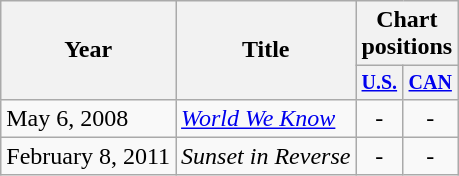<table class="wikitable">
<tr>
<th rowspan="2">Year</th>
<th rowspan="2">Title</th>
<th colspan="3">Chart positions</th>
</tr>
<tr style="font-size:smaller;">
<th width="20"><a href='#'>U.S.</a></th>
<th width="20"><a href='#'>CAN</a></th>
</tr>
<tr>
<td>May 6, 2008</td>
<td><em><a href='#'>World We Know</a></em></td>
<td align="center">-</td>
<td align="center">-</td>
</tr>
<tr>
<td>February 8, 2011</td>
<td><em>Sunset in Reverse</em></td>
<td align="center">-</td>
<td align="center">-</td>
</tr>
</table>
